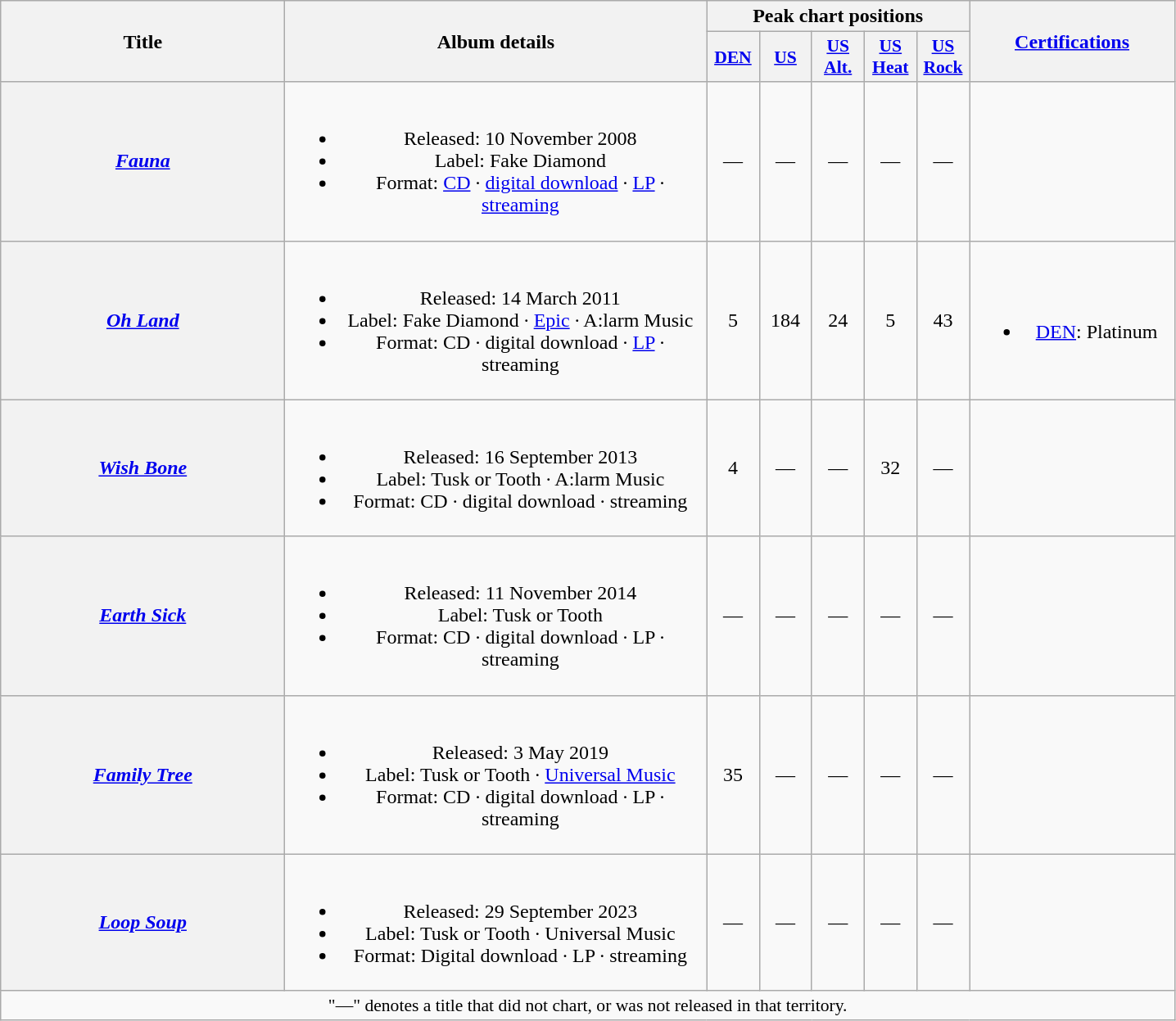<table class="wikitable plainrowheaders" style="text-align:center;">
<tr>
<th scope="col" rowspan="2" style="width:14em;">Title</th>
<th scope="col" rowspan="2" style="width:21em;">Album details</th>
<th scope="col" colspan="5">Peak chart positions</th>
<th scope="col" rowspan="2" style="width:10em;"><a href='#'>Certifications</a></th>
</tr>
<tr>
<th scope="col" style="width:2.5em;font-size:90%;"><a href='#'>DEN</a><br></th>
<th scope="col" style="width:2.5em;font-size:90%;"><a href='#'>US</a><br></th>
<th scope="col" style="width:2.5em;font-size:90%;"><a href='#'>US<br>Alt.</a><br></th>
<th scope="col" style="width:2.5em;font-size:90%;"><a href='#'>US<br>Heat</a><br></th>
<th scope="col" style="width:2.5em;font-size:90%;"><a href='#'>US<br>Rock</a><br></th>
</tr>
<tr>
<th scope="row"><em><a href='#'>Fauna</a></em></th>
<td><br><ul><li>Released: 10 November 2008</li><li>Label: Fake Diamond</li><li>Format: <a href='#'>CD</a> · <a href='#'>digital download</a> · <a href='#'>LP</a> · <a href='#'>streaming</a></li></ul></td>
<td>—</td>
<td>—</td>
<td>—</td>
<td>—</td>
<td>—</td>
<td></td>
</tr>
<tr>
<th scope="row"><em><a href='#'>Oh Land</a></em></th>
<td><br><ul><li>Released: 14 March 2011</li><li>Label: Fake Diamond · <a href='#'>Epic</a> · A:larm Music</li><li>Format: CD · digital download · <a href='#'>LP</a> · streaming</li></ul></td>
<td>5</td>
<td>184</td>
<td>24</td>
<td>5</td>
<td>43</td>
<td><br><ul><li><a href='#'>DEN</a>: Platinum</li></ul></td>
</tr>
<tr>
<th scope="row"><em><a href='#'>Wish Bone</a></em></th>
<td><br><ul><li>Released: 16 September 2013</li><li>Label: Tusk or Tooth · A:larm Music</li><li>Format: CD · digital download · streaming</li></ul></td>
<td>4</td>
<td>—</td>
<td>—</td>
<td>32</td>
<td>—</td>
<td></td>
</tr>
<tr>
<th scope="row"><em><a href='#'>Earth Sick</a></em></th>
<td><br><ul><li>Released: 11 November 2014</li><li>Label: Tusk or Tooth</li><li>Format: CD · digital download · LP · streaming</li></ul></td>
<td>—</td>
<td>—</td>
<td>—</td>
<td>—</td>
<td>—</td>
<td></td>
</tr>
<tr>
<th scope="row"><em><a href='#'>Family Tree</a></em></th>
<td><br><ul><li>Released: 3 May 2019</li><li>Label: Tusk or Tooth · <a href='#'>Universal Music</a></li><li>Format: CD · digital download · LP · streaming</li></ul></td>
<td>35</td>
<td>—</td>
<td>—</td>
<td>—</td>
<td>—</td>
<td></td>
</tr>
<tr>
<th scope="row"><em><a href='#'>Loop Soup</a></em></th>
<td><br><ul><li>Released: 29 September 2023</li><li>Label: Tusk or Tooth · Universal Music</li><li>Format: Digital download · LP · streaming</li></ul></td>
<td>—</td>
<td>—</td>
<td>—</td>
<td>—</td>
<td>—</td>
<td></td>
</tr>
<tr>
<td colspan="8" style="font-size:90%">"—" denotes a title that did not chart, or was not released in that territory.</td>
</tr>
</table>
